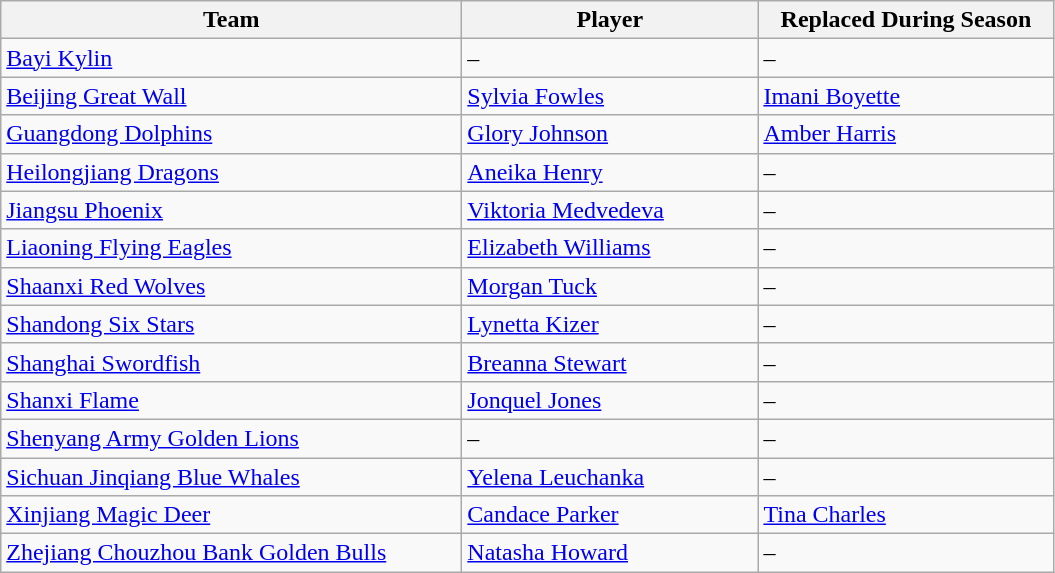<table class="wikitable">
<tr>
<th style="width:300px;"><strong>Team</strong></th>
<th style="width:190px;"><strong>Player</strong></th>
<th style="width:190px;"><strong>Replaced During Season</strong></th>
</tr>
<tr>
<td><a href='#'>Bayi Kylin</a></td>
<td>–</td>
<td>–</td>
</tr>
<tr>
<td><a href='#'>Beijing Great Wall</a></td>
<td> <a href='#'>Sylvia Fowles</a></td>
<td> <a href='#'>Imani Boyette</a></td>
</tr>
<tr>
<td><a href='#'>Guangdong Dolphins</a></td>
<td> <a href='#'>Glory Johnson</a></td>
<td> <a href='#'>Amber Harris</a></td>
</tr>
<tr>
<td><a href='#'>Heilongjiang Dragons</a></td>
<td> <a href='#'>Aneika Henry</a></td>
<td>–</td>
</tr>
<tr>
<td><a href='#'>Jiangsu Phoenix</a></td>
<td> <a href='#'>Viktoria Medvedeva</a></td>
<td>–</td>
</tr>
<tr>
<td><a href='#'>Liaoning Flying Eagles</a></td>
<td> <a href='#'>Elizabeth Williams</a></td>
<td>–</td>
</tr>
<tr>
<td><a href='#'>Shaanxi Red Wolves</a></td>
<td> <a href='#'>Morgan Tuck</a></td>
<td>–</td>
</tr>
<tr>
<td><a href='#'>Shandong Six Stars</a></td>
<td> <a href='#'>Lynetta Kizer</a></td>
<td>–</td>
</tr>
<tr>
<td><a href='#'>Shanghai Swordfish</a></td>
<td> <a href='#'>Breanna Stewart</a></td>
<td>–</td>
</tr>
<tr>
<td><a href='#'>Shanxi Flame</a></td>
<td> <a href='#'>Jonquel Jones</a></td>
<td>–</td>
</tr>
<tr>
<td><a href='#'>Shenyang Army Golden Lions</a></td>
<td>–</td>
<td>–</td>
</tr>
<tr>
<td><a href='#'>Sichuan Jinqiang Blue Whales</a></td>
<td> <a href='#'>Yelena Leuchanka</a></td>
<td>–</td>
</tr>
<tr>
<td><a href='#'>Xinjiang Magic Deer</a></td>
<td> <a href='#'>Candace Parker</a></td>
<td> <a href='#'>Tina Charles</a></td>
</tr>
<tr>
<td><a href='#'>Zhejiang Chouzhou Bank Golden Bulls</a></td>
<td> <a href='#'>Natasha Howard</a></td>
<td>–</td>
</tr>
</table>
